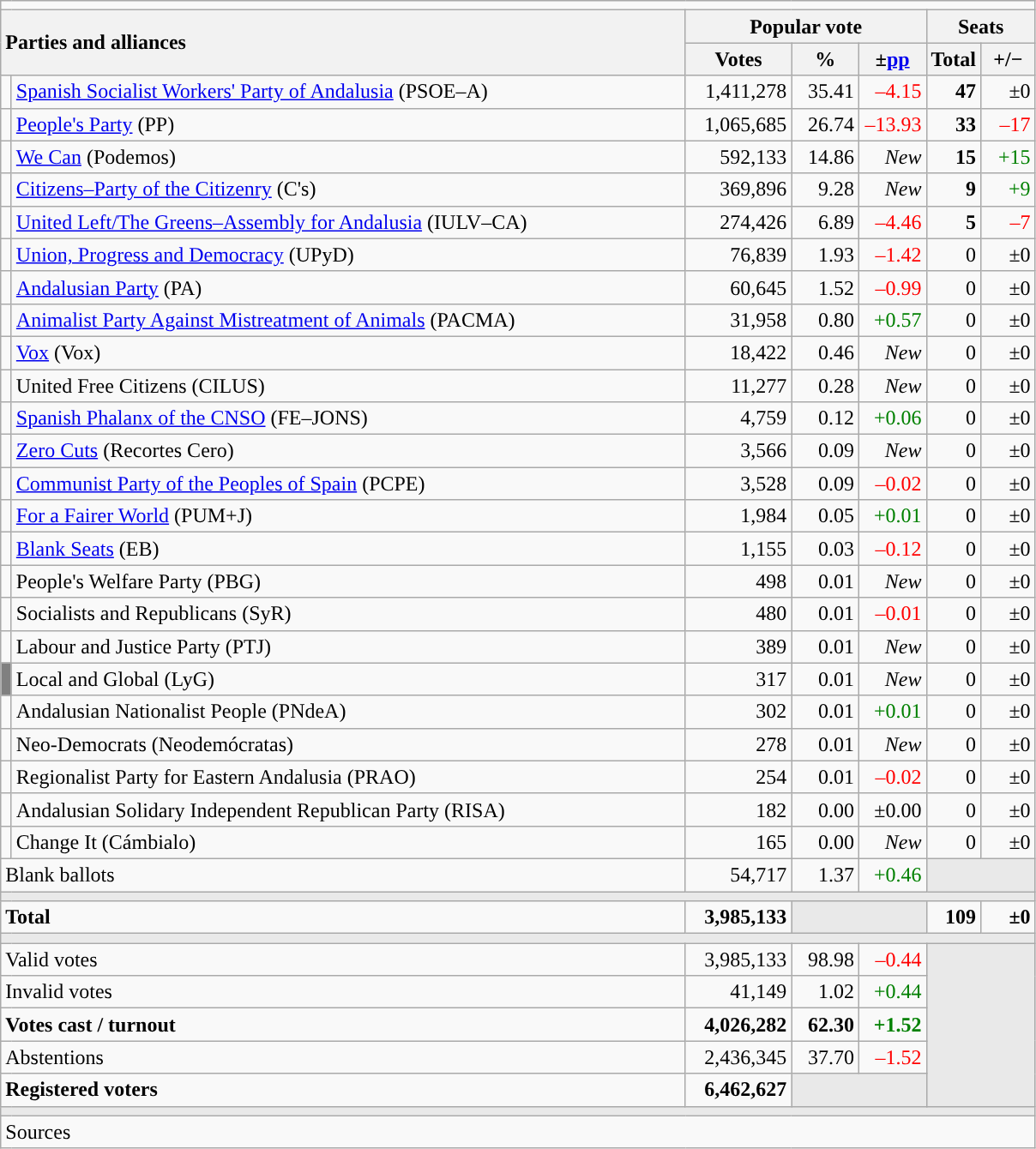<table class="wikitable" style="text-align:right;">
<tr>
<td colspan="7"></td>
</tr>
<tr>
<th style="text-align:left;" rowspan="2" colspan="2" width="525">Parties and alliances</th>
<th colspan="3">Popular vote</th>
<th colspan="2">Seats</th>
</tr>
<tr>
<th width="75">Votes</th>
<th width="45">%</th>
<th width="45">±<a href='#'>pp</a></th>
<th width="35">Total</th>
<th width="35">+/−</th>
</tr>
<tr>
<td width="1" style="color:inherit;background:"></td>
<td align="left"><a href='#'>Spanish Socialist Workers' Party of Andalusia</a> (PSOE–A)</td>
<td>1,411,278</td>
<td>35.41</td>
<td style="color:red;">–4.15</td>
<td><strong>47</strong></td>
<td>±0</td>
</tr>
<tr>
<td style="color:inherit;background:"></td>
<td align="left"><a href='#'>People's Party</a> (PP)</td>
<td>1,065,685</td>
<td>26.74</td>
<td style="color:red;">–13.93</td>
<td><strong>33</strong></td>
<td style="color:red;">–17</td>
</tr>
<tr>
<td style="color:inherit;background:"></td>
<td align="left"><a href='#'>We Can</a> (Podemos)</td>
<td>592,133</td>
<td>14.86</td>
<td><em>New</em></td>
<td><strong>15</strong></td>
<td style="color:green;">+15</td>
</tr>
<tr>
<td style="color:inherit;background:"></td>
<td align="left"><a href='#'>Citizens–Party of the Citizenry</a> (C's)</td>
<td>369,896</td>
<td>9.28</td>
<td><em>New</em></td>
<td><strong>9</strong></td>
<td style="color:green;">+9</td>
</tr>
<tr>
<td style="color:inherit;background:"></td>
<td align="left"><a href='#'>United Left/The Greens–Assembly for Andalusia</a> (IULV–CA)</td>
<td>274,426</td>
<td>6.89</td>
<td style="color:red;">–4.46</td>
<td><strong>5</strong></td>
<td style="color:red;">–7</td>
</tr>
<tr>
<td style="color:inherit;background:"></td>
<td align="left"><a href='#'>Union, Progress and Democracy</a> (UPyD)</td>
<td>76,839</td>
<td>1.93</td>
<td style="color:red;">–1.42</td>
<td>0</td>
<td>±0</td>
</tr>
<tr>
<td style="color:inherit;background:"></td>
<td align="left"><a href='#'>Andalusian Party</a> (PA)</td>
<td>60,645</td>
<td>1.52</td>
<td style="color:red;">–0.99</td>
<td>0</td>
<td>±0</td>
</tr>
<tr>
<td style="color:inherit;background:"></td>
<td align="left"><a href='#'>Animalist Party Against Mistreatment of Animals</a> (PACMA)</td>
<td>31,958</td>
<td>0.80</td>
<td style="color:green;">+0.57</td>
<td>0</td>
<td>±0</td>
</tr>
<tr>
<td style="color:inherit;background:"></td>
<td align="left"><a href='#'>Vox</a> (Vox)</td>
<td>18,422</td>
<td>0.46</td>
<td><em>New</em></td>
<td>0</td>
<td>±0</td>
</tr>
<tr>
<td style="color:inherit;background:"></td>
<td align="left">United Free Citizens (CILUS)</td>
<td>11,277</td>
<td>0.28</td>
<td><em>New</em></td>
<td>0</td>
<td>±0</td>
</tr>
<tr>
<td style="color:inherit;background:"></td>
<td align="left"><a href='#'>Spanish Phalanx of the CNSO</a> (FE–JONS)</td>
<td>4,759</td>
<td>0.12</td>
<td style="color:green;">+0.06</td>
<td>0</td>
<td>±0</td>
</tr>
<tr>
<td style="color:inherit;background:"></td>
<td align="left"><a href='#'>Zero Cuts</a> (Recortes Cero)</td>
<td>3,566</td>
<td>0.09</td>
<td><em>New</em></td>
<td>0</td>
<td>±0</td>
</tr>
<tr>
<td style="color:inherit;background:"></td>
<td align="left"><a href='#'>Communist Party of the Peoples of Spain</a> (PCPE)</td>
<td>3,528</td>
<td>0.09</td>
<td style="color:red;">–0.02</td>
<td>0</td>
<td>±0</td>
</tr>
<tr>
<td style="color:inherit;background:"></td>
<td align="left"><a href='#'>For a Fairer World</a> (PUM+J)</td>
<td>1,984</td>
<td>0.05</td>
<td style="color:green;">+0.01</td>
<td>0</td>
<td>±0</td>
</tr>
<tr>
<td style="color:inherit;background:"></td>
<td align="left"><a href='#'>Blank Seats</a> (EB)</td>
<td>1,155</td>
<td>0.03</td>
<td style="color:red;">–0.12</td>
<td>0</td>
<td>±0</td>
</tr>
<tr>
<td style="color:inherit;background:"></td>
<td align="left">People's Welfare Party (PBG)</td>
<td>498</td>
<td>0.01</td>
<td><em>New</em></td>
<td>0</td>
<td>±0</td>
</tr>
<tr>
<td style="color:inherit;background:"></td>
<td align="left">Socialists and Republicans (SyR)</td>
<td>480</td>
<td>0.01</td>
<td style="color:red;">–0.01</td>
<td>0</td>
<td>±0</td>
</tr>
<tr>
<td style="color:inherit;background:"></td>
<td align="left">Labour and Justice Party (PTJ)</td>
<td>389</td>
<td>0.01</td>
<td><em>New</em></td>
<td>0</td>
<td>±0</td>
</tr>
<tr>
<td bgcolor="grey"></td>
<td align="left">Local and Global (LyG)</td>
<td>317</td>
<td>0.01</td>
<td><em>New</em></td>
<td>0</td>
<td>±0</td>
</tr>
<tr>
<td style="color:inherit;background:"></td>
<td align="left">Andalusian Nationalist People (PNdeA)</td>
<td>302</td>
<td>0.01</td>
<td style="color:green;">+0.01</td>
<td>0</td>
<td>±0</td>
</tr>
<tr>
<td style="color:inherit;background:"></td>
<td align="left">Neo-Democrats (Neodemócratas)</td>
<td>278</td>
<td>0.01</td>
<td><em>New</em></td>
<td>0</td>
<td>±0</td>
</tr>
<tr>
<td style="color:inherit;background:"></td>
<td align="left">Regionalist Party for Eastern Andalusia (PRAO)</td>
<td>254</td>
<td>0.01</td>
<td style="color:red;">–0.02</td>
<td>0</td>
<td>±0</td>
</tr>
<tr>
<td style="color:inherit;background:"></td>
<td align="left">Andalusian Solidary Independent Republican Party (RISA)</td>
<td>182</td>
<td>0.00</td>
<td>±0.00</td>
<td>0</td>
<td>±0</td>
</tr>
<tr>
<td style="color:inherit;background:"></td>
<td align="left">Change It (Cámbialo)</td>
<td>165</td>
<td>0.00</td>
<td><em>New</em></td>
<td>0</td>
<td>±0</td>
</tr>
<tr>
<td align="left" colspan="2">Blank ballots</td>
<td>54,717</td>
<td>1.37</td>
<td style="color:green;">+0.46</td>
<td bgcolor="#E9E9E9" colspan="2"></td>
</tr>
<tr>
<td colspan="7" bgcolor="#E9E9E9"></td>
</tr>
<tr style="font-weight:bold;">
<td align="left" colspan="2">Total</td>
<td>3,985,133</td>
<td bgcolor="#E9E9E9" colspan="2"></td>
<td>109</td>
<td>±0</td>
</tr>
<tr>
<td colspan="7" bgcolor="#E9E9E9"></td>
</tr>
<tr>
<td align="left" colspan="2">Valid votes</td>
<td>3,985,133</td>
<td>98.98</td>
<td style="color:red;">–0.44</td>
<td bgcolor="#E9E9E9" colspan="2" rowspan="5"></td>
</tr>
<tr>
<td align="left" colspan="2">Invalid votes</td>
<td>41,149</td>
<td>1.02</td>
<td style="color:green;">+0.44</td>
</tr>
<tr style="font-weight:bold;">
<td align="left" colspan="2">Votes cast / turnout</td>
<td>4,026,282</td>
<td>62.30</td>
<td style="color:green;">+1.52</td>
</tr>
<tr>
<td align="left" colspan="2">Abstentions</td>
<td>2,436,345</td>
<td>37.70</td>
<td style="color:red;">–1.52</td>
</tr>
<tr style="font-weight:bold;">
<td align="left" colspan="2">Registered voters</td>
<td>6,462,627</td>
<td bgcolor="#E9E9E9" colspan="2"></td>
</tr>
<tr>
<td colspan="7" bgcolor="#E9E9E9"></td>
</tr>
<tr>
<td align="left" colspan="7">Sources</td>
</tr>
</table>
